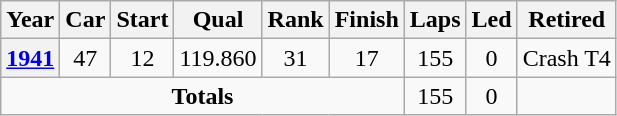<table class="wikitable" style="text-align:center">
<tr>
<th>Year</th>
<th>Car</th>
<th>Start</th>
<th>Qual</th>
<th>Rank</th>
<th>Finish</th>
<th>Laps</th>
<th>Led</th>
<th>Retired</th>
</tr>
<tr>
<th><a href='#'>1941</a></th>
<td>47</td>
<td>12</td>
<td>119.860</td>
<td>31</td>
<td>17</td>
<td>155</td>
<td>0</td>
<td>Crash T4</td>
</tr>
<tr>
<td colspan=6><strong>Totals</strong></td>
<td>155</td>
<td>0</td>
<td></td>
</tr>
</table>
